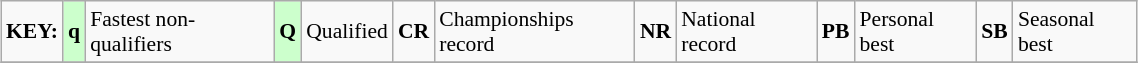<table class="wikitable" style="margin:0.5em auto; font-size:90%;position:relative;" width=60%>
<tr>
<td><strong>KEY:</strong></td>
<td bgcolor=ccffcc align=center><strong>q</strong></td>
<td>Fastest non-qualifiers</td>
<td bgcolor=ccffcc align=center><strong>Q</strong></td>
<td>Qualified</td>
<td align=center><strong>CR</strong></td>
<td>Championships record</td>
<td align=center><strong>NR</strong></td>
<td>National record</td>
<td align=center><strong>PB</strong></td>
<td>Personal best</td>
<td align=center><strong>SB</strong></td>
<td>Seasonal best</td>
</tr>
<tr>
</tr>
</table>
